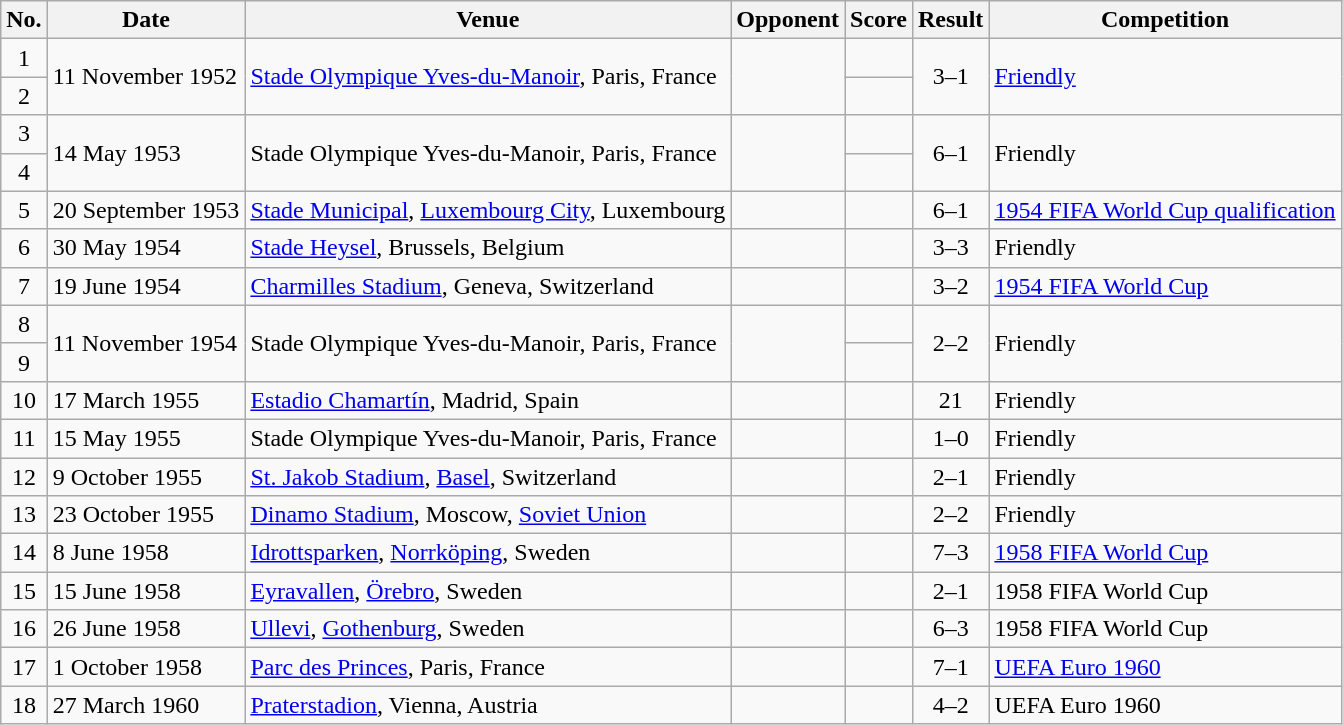<table class="wikitable sortable">
<tr>
<th scope="col">No.</th>
<th scope="col">Date</th>
<th scope="col">Venue</th>
<th scope="col">Opponent</th>
<th scope="col">Score</th>
<th scope="col">Result</th>
<th scope="col">Competition</th>
</tr>
<tr>
<td align="center">1</td>
<td rowspan="2">11 November 1952</td>
<td rowspan="2"><a href='#'>Stade Olympique Yves-du-Manoir</a>, Paris, France</td>
<td rowspan="2"></td>
<td></td>
<td rowspan="2" style="text-align:center">3–1</td>
<td rowspan="2"><a href='#'>Friendly</a></td>
</tr>
<tr>
<td align="center">2</td>
<td></td>
</tr>
<tr>
<td align="center">3</td>
<td rowspan="2">14 May 1953</td>
<td rowspan="2">Stade Olympique Yves-du-Manoir, Paris, France</td>
<td rowspan="2"></td>
<td></td>
<td rowspan="2" style="text-align:center">6–1</td>
<td rowspan="2">Friendly</td>
</tr>
<tr>
<td align="center">4</td>
<td></td>
</tr>
<tr>
<td align="center">5</td>
<td>20 September 1953</td>
<td><a href='#'>Stade Municipal</a>, <a href='#'>Luxembourg City</a>, Luxembourg</td>
<td></td>
<td></td>
<td align="center">6–1</td>
<td><a href='#'>1954 FIFA World Cup qualification</a></td>
</tr>
<tr>
<td align="center">6</td>
<td>30 May 1954</td>
<td><a href='#'>Stade Heysel</a>, Brussels, Belgium</td>
<td></td>
<td></td>
<td align="center">3–3</td>
<td>Friendly</td>
</tr>
<tr>
<td align="center">7</td>
<td>19 June 1954</td>
<td><a href='#'>Charmilles Stadium</a>, Geneva, Switzerland</td>
<td></td>
<td></td>
<td align="center">3–2</td>
<td><a href='#'>1954 FIFA World Cup</a></td>
</tr>
<tr>
<td align="center">8</td>
<td rowspan="2">11 November 1954</td>
<td rowspan="2">Stade Olympique Yves-du-Manoir, Paris, France</td>
<td rowspan="2"></td>
<td></td>
<td rowspan="2" style="text-align:center">2–2</td>
<td rowspan="2">Friendly</td>
</tr>
<tr>
<td align="center">9</td>
<td></td>
</tr>
<tr>
<td align="center">10</td>
<td>17 March 1955</td>
<td><a href='#'>Estadio Chamartín</a>, Madrid, Spain</td>
<td></td>
<td></td>
<td align="center">21</td>
<td>Friendly</td>
</tr>
<tr>
<td align="center">11</td>
<td>15 May 1955</td>
<td>Stade Olympique Yves-du-Manoir, Paris, France</td>
<td></td>
<td></td>
<td align="center">1–0</td>
<td>Friendly</td>
</tr>
<tr>
<td align="center">12</td>
<td>9 October 1955</td>
<td><a href='#'>St. Jakob Stadium</a>, <a href='#'>Basel</a>, Switzerland</td>
<td></td>
<td></td>
<td align="center">2–1</td>
<td>Friendly</td>
</tr>
<tr>
<td align="center">13</td>
<td>23 October 1955</td>
<td><a href='#'>Dinamo Stadium</a>, Moscow, <a href='#'>Soviet Union</a></td>
<td></td>
<td></td>
<td align="center">2–2</td>
<td>Friendly</td>
</tr>
<tr>
<td align="center">14</td>
<td>8 June 1958</td>
<td><a href='#'>Idrottsparken</a>, <a href='#'>Norrköping</a>, Sweden</td>
<td></td>
<td></td>
<td align="center">7–3</td>
<td><a href='#'>1958 FIFA World Cup</a></td>
</tr>
<tr>
<td align="center">15</td>
<td>15 June 1958</td>
<td><a href='#'>Eyravallen</a>, <a href='#'>Örebro</a>, Sweden</td>
<td></td>
<td></td>
<td align="center">2–1</td>
<td>1958 FIFA World Cup</td>
</tr>
<tr>
<td align="center">16</td>
<td>26 June 1958</td>
<td><a href='#'>Ullevi</a>, <a href='#'>Gothenburg</a>, Sweden</td>
<td></td>
<td></td>
<td align="center">6–3</td>
<td>1958 FIFA World Cup</td>
</tr>
<tr>
<td align="center">17</td>
<td>1 October 1958</td>
<td><a href='#'>Parc des Princes</a>, Paris, France</td>
<td></td>
<td></td>
<td align="center">7–1</td>
<td><a href='#'>UEFA Euro 1960</a></td>
</tr>
<tr>
<td align="center">18</td>
<td>27 March 1960</td>
<td><a href='#'>Praterstadion</a>, Vienna, Austria</td>
<td></td>
<td></td>
<td align="center">4–2</td>
<td>UEFA Euro 1960</td>
</tr>
</table>
